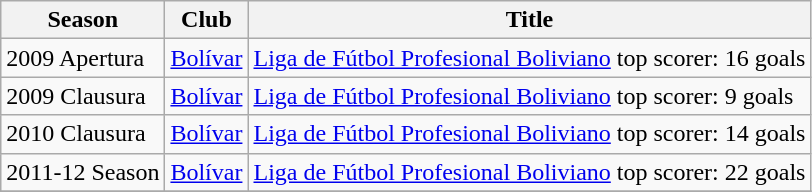<table class="wikitable">
<tr>
<th>Season</th>
<th>Club</th>
<th>Title</th>
</tr>
<tr>
<td>2009 Apertura</td>
<td><a href='#'>Bolívar</a></td>
<td><a href='#'>Liga de Fútbol Profesional Boliviano</a> top scorer: 16 goals</td>
</tr>
<tr>
<td>2009 Clausura</td>
<td><a href='#'>Bolívar</a></td>
<td><a href='#'>Liga de Fútbol Profesional Boliviano</a> top scorer:  9 goals</td>
</tr>
<tr>
<td>2010 Clausura</td>
<td><a href='#'>Bolívar</a></td>
<td><a href='#'>Liga de Fútbol Profesional Boliviano</a> top scorer: 14 goals</td>
</tr>
<tr>
<td>2011-12 Season</td>
<td><a href='#'>Bolívar</a></td>
<td><a href='#'>Liga de Fútbol Profesional Boliviano</a> top scorer: 22 goals</td>
</tr>
<tr>
</tr>
</table>
